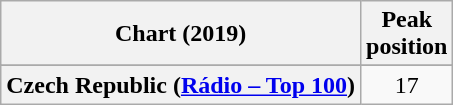<table class="wikitable sortable plainrowheaders" style="text-align:center">
<tr>
<th scope="col">Chart (2019)</th>
<th scope="col">Peak<br>position</th>
</tr>
<tr>
</tr>
<tr>
<th scope="row">Czech Republic (<a href='#'>Rádio – Top 100</a>)</th>
<td>17</td>
</tr>
</table>
